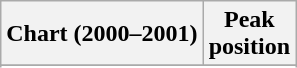<table class="wikitable sortable plainrowheaders" style="text-align:center">
<tr>
<th scope="col">Chart (2000–2001)</th>
<th scope="col">Peak<br> position</th>
</tr>
<tr>
</tr>
<tr>
</tr>
<tr>
</tr>
</table>
